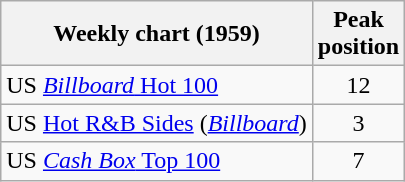<table class="wikitable">
<tr>
<th>Weekly chart (1959)</th>
<th>Peak<br>position</th>
</tr>
<tr>
<td>US <a href='#'><em>Billboard</em> Hot 100</a></td>
<td style="text-align:center;">12</td>
</tr>
<tr>
<td>US <a href='#'>Hot R&B Sides</a> (<a href='#'><em>Billboard</em></a>)</td>
<td style="text-align:center;">3</td>
</tr>
<tr>
<td>US <a href='#'><em>Cash Box</em> Top 100</a></td>
<td style="text-align:center;">7</td>
</tr>
</table>
